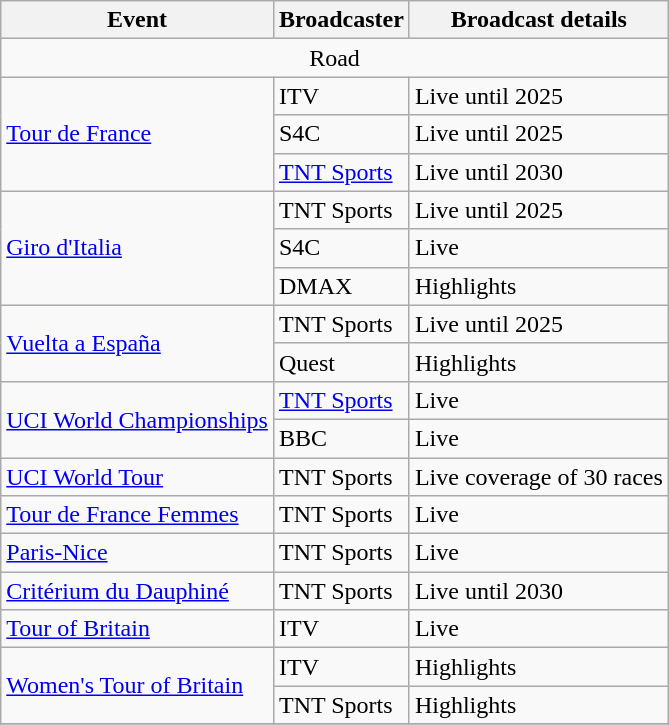<table class="wikitable sortable">
<tr>
<th>Event</th>
<th>Broadcaster</th>
<th>Broadcast details</th>
</tr>
<tr>
<td colspan=3 style="text-align: center;">Road</td>
</tr>
<tr>
<td rowspan=3><a href='#'>Tour de France</a></td>
<td>ITV</td>
<td>Live until 2025</td>
</tr>
<tr>
<td>S4C</td>
<td>Live until 2025</td>
</tr>
<tr>
<td><a href='#'>TNT Sports</a></td>
<td>Live until 2030</td>
</tr>
<tr>
<td rowspan=3><a href='#'>Giro d'Italia</a></td>
<td>TNT Sports</td>
<td>Live until 2025</td>
</tr>
<tr>
<td>S4C</td>
<td>Live</td>
</tr>
<tr>
<td>DMAX</td>
<td>Highlights</td>
</tr>
<tr>
<td rowspan=2><a href='#'>Vuelta a España</a></td>
<td>TNT Sports</td>
<td>Live until 2025</td>
</tr>
<tr>
<td>Quest</td>
<td>Highlights</td>
</tr>
<tr>
<td rowspan=2><a href='#'>UCI World Championships</a></td>
<td><a href='#'>TNT Sports</a></td>
<td>Live</td>
</tr>
<tr>
<td>BBC</td>
<td>Live</td>
</tr>
<tr>
<td><a href='#'>UCI World Tour</a></td>
<td>TNT Sports</td>
<td>Live coverage of 30 races</td>
</tr>
<tr>
<td><a href='#'>Tour de France Femmes</a></td>
<td>TNT Sports</td>
<td>Live</td>
</tr>
<tr>
<td rowspan=1><a href='#'>Paris-Nice</a></td>
<td>TNT Sports</td>
<td>Live</td>
</tr>
<tr>
<td rowspan=1><a href='#'>Critérium du Dauphiné</a></td>
<td>TNT Sports</td>
<td>Live until 2030</td>
</tr>
<tr>
<td rowspan=1><a href='#'>Tour of Britain</a></td>
<td>ITV</td>
<td>Live</td>
</tr>
<tr>
<td rowspan=2><a href='#'>Women's Tour of Britain</a></td>
<td>ITV</td>
<td>Highlights</td>
</tr>
<tr>
<td>TNT Sports</td>
<td>Highlights</td>
</tr>
<tr>
</tr>
</table>
